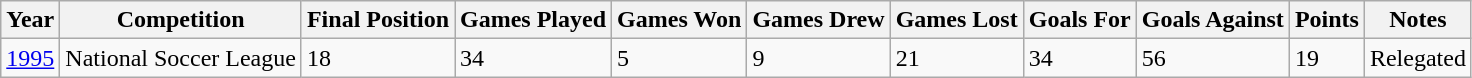<table class="wikitable">
<tr>
<th>Year</th>
<th>Competition</th>
<th>Final Position</th>
<th>Games Played</th>
<th>Games Won</th>
<th>Games Drew</th>
<th>Games Lost</th>
<th>Goals For</th>
<th>Goals Against</th>
<th>Points</th>
<th>Notes</th>
</tr>
<tr>
<td><a href='#'>1995</a></td>
<td>National Soccer League</td>
<td>18</td>
<td>34</td>
<td>5</td>
<td>9</td>
<td>21</td>
<td>34</td>
<td>56</td>
<td>19</td>
<td>Relegated</td>
</tr>
</table>
